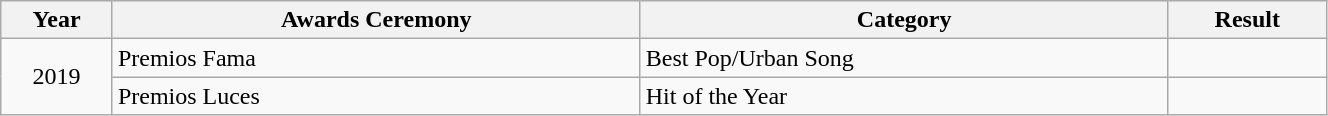<table class="wikitable plainrowheaders" style="width:70%;">
<tr>
<th scope="col" style="width:4%;">Year</th>
<th scope="col" style="width:20%;">Awards Ceremony</th>
<th scope="col" style="width:20%;">Category</th>
<th scope="col" style="width:6%;">Result</th>
</tr>
<tr>
<td rowspan=2 style="text-align:center;">2019</td>
<td>Premios Fama</td>
<td>Best Pop/Urban Song</td>
<td></td>
</tr>
<tr>
<td>Premios Luces</td>
<td>Hit of the Year</td>
<td></td>
</tr>
</table>
